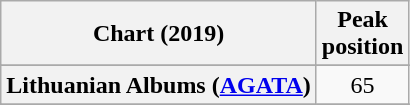<table class="wikitable sortable plainrowheaders" style="text-align:center">
<tr>
<th scope="col">Chart (2019)</th>
<th scope="col">Peak<br>position</th>
</tr>
<tr>
</tr>
<tr>
</tr>
<tr>
</tr>
<tr>
</tr>
<tr>
</tr>
<tr>
</tr>
<tr>
</tr>
<tr>
<th scope="row">Lithuanian Albums (<a href='#'>AGATA</a>)</th>
<td>65</td>
</tr>
<tr>
</tr>
<tr>
</tr>
<tr>
</tr>
<tr>
</tr>
<tr>
</tr>
</table>
